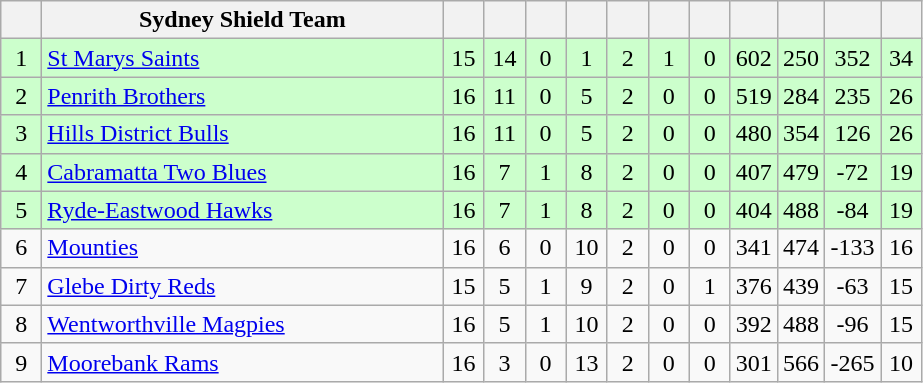<table class="wikitable" style="text-align:center">
<tr>
<th width=20></th>
<th width=260>Sydney Shield Team</th>
<th width=20></th>
<th width=20></th>
<th width=20></th>
<th width=20></th>
<th width=20></th>
<th width=20></th>
<th width=20></th>
<th width=20></th>
<th width=20></th>
<th width=30></th>
<th width=20></th>
</tr>
<tr style="background: #ccffcc;">
<td>1</td>
<td align=left> <a href='#'>St Marys Saints</a></td>
<td>15</td>
<td>14</td>
<td>0</td>
<td>1</td>
<td>2</td>
<td>1</td>
<td>0</td>
<td>602</td>
<td>250</td>
<td>352</td>
<td>34</td>
</tr>
<tr style="background: #ccffcc;">
<td>2</td>
<td align=left> <a href='#'>Penrith Brothers</a></td>
<td>16</td>
<td>11</td>
<td>0</td>
<td>5</td>
<td>2</td>
<td>0</td>
<td>0</td>
<td>519</td>
<td>284</td>
<td>235</td>
<td>26</td>
</tr>
<tr style="background: #ccffcc;">
<td>3</td>
<td align=left> <a href='#'>Hills District Bulls</a></td>
<td>16</td>
<td>11</td>
<td>0</td>
<td>5</td>
<td>2</td>
<td>0</td>
<td>0</td>
<td>480</td>
<td>354</td>
<td>126</td>
<td>26</td>
</tr>
<tr style="background: #ccffcc;">
<td>4</td>
<td align=left> <a href='#'>Cabramatta Two Blues</a></td>
<td>16</td>
<td>7</td>
<td>1</td>
<td>8</td>
<td>2</td>
<td>0</td>
<td>0</td>
<td>407</td>
<td>479</td>
<td>-72</td>
<td>19</td>
</tr>
<tr style="background: #ccffcc;">
<td>5</td>
<td align=left> <a href='#'>Ryde-Eastwood Hawks</a></td>
<td>16</td>
<td>7</td>
<td>1</td>
<td>8</td>
<td>2</td>
<td>0</td>
<td>0</td>
<td>404</td>
<td>488</td>
<td>-84</td>
<td>19</td>
</tr>
<tr>
<td>6</td>
<td align=left> <a href='#'>Mounties</a></td>
<td>16</td>
<td>6</td>
<td>0</td>
<td>10</td>
<td>2</td>
<td>0</td>
<td>0</td>
<td>341</td>
<td>474</td>
<td>-133</td>
<td>16</td>
</tr>
<tr>
<td>7</td>
<td align=left> <a href='#'>Glebe Dirty Reds</a></td>
<td>15</td>
<td>5</td>
<td>1</td>
<td>9</td>
<td>2</td>
<td>0</td>
<td>1</td>
<td>376</td>
<td>439</td>
<td>-63</td>
<td>15</td>
</tr>
<tr>
<td>8</td>
<td align=left> <a href='#'>Wentworthville Magpies</a></td>
<td>16</td>
<td>5</td>
<td>1</td>
<td>10</td>
<td>2</td>
<td>0</td>
<td>0</td>
<td>392</td>
<td>488</td>
<td>-96</td>
<td>15</td>
</tr>
<tr>
<td>9</td>
<td align=left> <a href='#'>Moorebank Rams</a></td>
<td>16</td>
<td>3</td>
<td>0</td>
<td>13</td>
<td>2</td>
<td>0</td>
<td>0</td>
<td>301</td>
<td>566</td>
<td>-265</td>
<td>10</td>
</tr>
</table>
